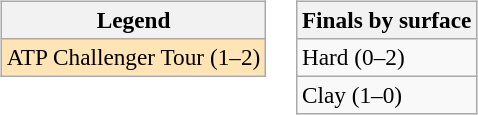<table>
<tr valign=top>
<td><br><table class="wikitable" style=font-size:97%>
<tr>
<th>Legend</th>
</tr>
<tr style="background:moccasin;">
<td>ATP Challenger Tour (1–2)</td>
</tr>
</table>
</td>
<td><br><table class="wikitable" style=font-size:97%>
<tr>
<th>Finals by surface</th>
</tr>
<tr>
<td>Hard (0–2)</td>
</tr>
<tr>
<td>Clay (1–0)</td>
</tr>
</table>
</td>
</tr>
</table>
